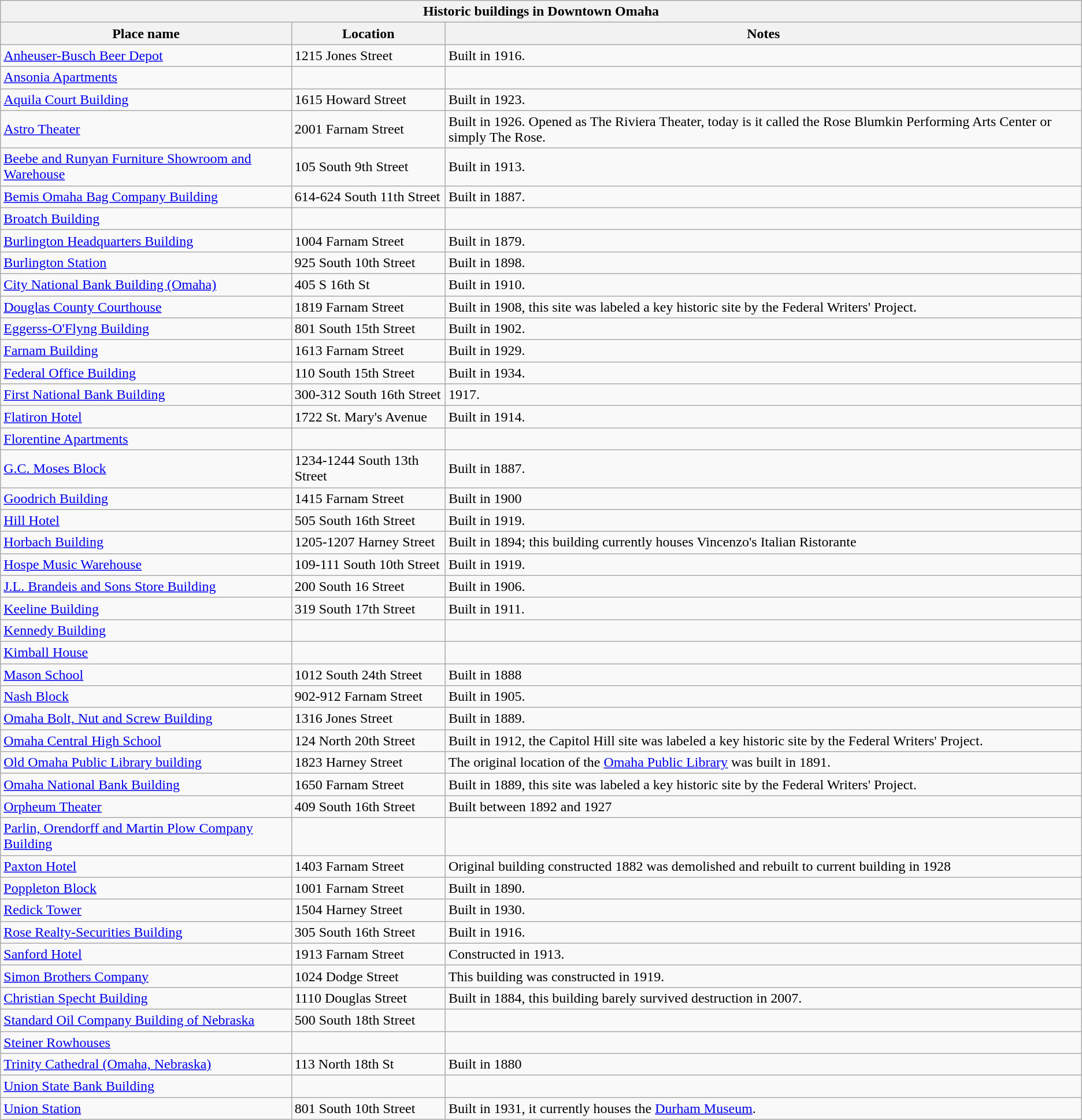<table class="wikitable">
<tr>
<th colspan="5" style="text-align:center;"><strong>Historic buildings in Downtown Omaha</strong></th>
</tr>
<tr>
<th>Place name</th>
<th>Location</th>
<th>Notes</th>
</tr>
<tr>
<td><a href='#'>Anheuser-Busch Beer Depot</a></td>
<td>1215 Jones Street</td>
<td>Built in 1916.</td>
</tr>
<tr>
<td><a href='#'>Ansonia Apartments</a></td>
<td></td>
<td></td>
</tr>
<tr>
<td><a href='#'>Aquila Court Building</a></td>
<td>1615 Howard Street</td>
<td>Built in 1923.</td>
</tr>
<tr>
<td><a href='#'>Astro Theater</a></td>
<td>2001 Farnam Street</td>
<td>Built in 1926.  Opened as The Riviera Theater, today is it called the Rose Blumkin Performing Arts Center or simply The Rose.</td>
</tr>
<tr>
<td><a href='#'>Beebe and Runyan Furniture Showroom and Warehouse</a></td>
<td>105 South 9th Street</td>
<td>Built in 1913.</td>
</tr>
<tr>
<td><a href='#'>Bemis Omaha Bag Company Building</a></td>
<td>614-624 South 11th Street</td>
<td>Built in 1887.</td>
</tr>
<tr>
<td><a href='#'>Broatch Building</a></td>
<td></td>
<td></td>
</tr>
<tr>
<td><a href='#'>Burlington Headquarters Building</a></td>
<td>1004 Farnam Street</td>
<td>Built in 1879.</td>
</tr>
<tr>
<td><a href='#'>Burlington Station</a></td>
<td>925 South 10th Street</td>
<td>Built in 1898.</td>
</tr>
<tr>
<td><a href='#'>City National Bank Building (Omaha)</a></td>
<td>405 S 16th St</td>
<td>Built in 1910.</td>
</tr>
<tr>
<td><a href='#'>Douglas County Courthouse</a></td>
<td>1819 Farnam Street</td>
<td>Built in 1908, this site was labeled a key historic site by the Federal Writers' Project.</td>
</tr>
<tr>
<td><a href='#'>Eggerss-O'Flyng Building</a></td>
<td>801 South 15th Street</td>
<td>Built in 1902.</td>
</tr>
<tr>
<td><a href='#'>Farnam Building</a></td>
<td>1613 Farnam Street</td>
<td>Built in 1929.</td>
</tr>
<tr>
<td><a href='#'>Federal Office Building</a></td>
<td>110 South 15th Street</td>
<td>Built in 1934.</td>
</tr>
<tr>
<td><a href='#'>First National Bank Building</a></td>
<td>300-312 South 16th Street</td>
<td>1917.</td>
</tr>
<tr>
<td><a href='#'>Flatiron Hotel</a></td>
<td>1722 St. Mary's Avenue</td>
<td>Built in 1914.</td>
</tr>
<tr>
<td><a href='#'>Florentine Apartments</a></td>
<td></td>
<td></td>
</tr>
<tr>
<td><a href='#'>G.C. Moses Block</a></td>
<td>1234-1244 South 13th Street</td>
<td>Built in 1887.</td>
</tr>
<tr>
<td><a href='#'>Goodrich Building</a></td>
<td>1415 Farnam Street</td>
<td>Built in 1900</td>
</tr>
<tr>
<td><a href='#'>Hill Hotel</a></td>
<td>505 South 16th Street</td>
<td>Built in 1919.</td>
</tr>
<tr>
<td><a href='#'>Horbach Building</a></td>
<td>1205-1207 Harney Street</td>
<td>Built in 1894; this building currently houses Vincenzo's Italian Ristorante</td>
</tr>
<tr>
<td><a href='#'>Hospe Music Warehouse</a></td>
<td>109-111 South 10th Street</td>
<td>Built in 1919.</td>
</tr>
<tr>
<td><a href='#'>J.L. Brandeis and Sons Store Building</a></td>
<td>200 South 16 Street</td>
<td>Built in 1906.</td>
</tr>
<tr>
<td><a href='#'>Keeline Building</a></td>
<td>319 South 17th Street</td>
<td>Built in 1911.</td>
</tr>
<tr>
<td><a href='#'>Kennedy Building</a></td>
<td></td>
<td></td>
</tr>
<tr>
<td><a href='#'>Kimball House</a></td>
<td></td>
<td></td>
</tr>
<tr>
<td><a href='#'>Mason School</a></td>
<td>1012 South 24th Street</td>
<td>Built in 1888</td>
</tr>
<tr>
<td><a href='#'>Nash Block</a></td>
<td>902-912 Farnam Street</td>
<td>Built in 1905.</td>
</tr>
<tr>
<td><a href='#'>Omaha Bolt, Nut and Screw Building</a></td>
<td>1316 Jones Street</td>
<td>Built in 1889.</td>
</tr>
<tr>
<td><a href='#'>Omaha Central High School</a></td>
<td>124 North 20th Street</td>
<td>Built in 1912, the Capitol Hill site was labeled a key historic site by the Federal Writers' Project.</td>
</tr>
<tr>
<td><a href='#'>Old Omaha Public Library building</a></td>
<td>1823 Harney Street</td>
<td>The original location of the <a href='#'>Omaha Public Library</a> was built in 1891.</td>
</tr>
<tr>
<td><a href='#'>Omaha National Bank Building</a></td>
<td>1650 Farnam Street</td>
<td>Built in 1889, this site was labeled a key historic site by the Federal Writers' Project.</td>
</tr>
<tr>
<td><a href='#'>Orpheum Theater</a></td>
<td>409 South 16th Street</td>
<td>Built between 1892 and 1927</td>
</tr>
<tr>
<td><a href='#'>Parlin, Orendorff and Martin Plow Company Building</a></td>
<td></td>
<td></td>
</tr>
<tr>
<td><a href='#'>Paxton Hotel</a></td>
<td>1403 Farnam Street</td>
<td>Original building constructed 1882 was demolished and rebuilt to current building in 1928</td>
</tr>
<tr>
<td><a href='#'>Poppleton Block</a></td>
<td>1001 Farnam Street</td>
<td>Built in 1890.</td>
</tr>
<tr>
<td><a href='#'>Redick Tower</a></td>
<td>1504 Harney Street</td>
<td>Built in 1930.</td>
</tr>
<tr>
<td><a href='#'>Rose Realty-Securities Building</a></td>
<td>305 South 16th Street</td>
<td>Built in 1916.</td>
</tr>
<tr>
<td><a href='#'>Sanford Hotel</a></td>
<td>1913 Farnam Street</td>
<td>Constructed in 1913.</td>
</tr>
<tr>
<td><a href='#'>Simon Brothers Company</a></td>
<td>1024 Dodge Street</td>
<td>This building was constructed in 1919.</td>
</tr>
<tr>
<td><a href='#'>Christian Specht Building</a></td>
<td>1110 Douglas Street</td>
<td>Built in 1884, this building barely survived destruction in 2007.</td>
</tr>
<tr>
<td><a href='#'>Standard Oil Company Building of Nebraska</a></td>
<td>500 South 18th Street</td>
<td></td>
</tr>
<tr>
<td><a href='#'>Steiner Rowhouses</a></td>
<td></td>
<td></td>
</tr>
<tr>
<td><a href='#'>Trinity Cathedral (Omaha, Nebraska)</a></td>
<td>113 North 18th St</td>
<td>Built in 1880</td>
</tr>
<tr>
<td><a href='#'>Union State Bank Building</a></td>
<td></td>
<td></td>
</tr>
<tr>
<td><a href='#'>Union Station</a></td>
<td>801 South 10th Street</td>
<td>Built in 1931, it currently houses the <a href='#'>Durham Museum</a>.</td>
</tr>
</table>
